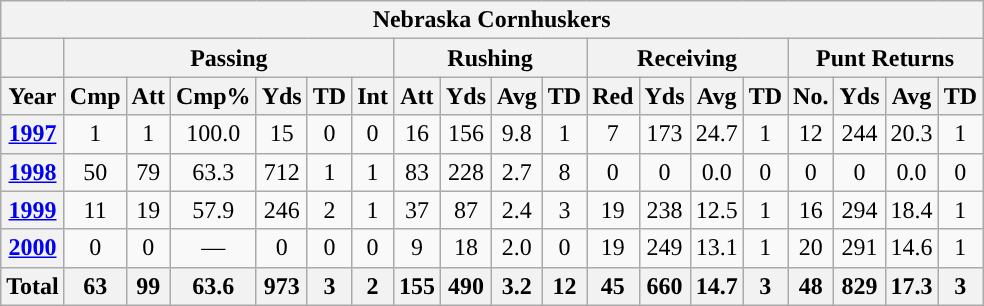<table class=wikitable style="text-align:center">
<tr>
<th colspan="19">Nebraska Cornhuskers</th>
</tr>
<tr>
<th></th>
<th colspan="6">Passing</th>
<th colspan="4">Rushing</th>
<th colspan="4">Receiving</th>
<th colspan="4">Punt Returns</th>
</tr>
<tr>
<th>Year</th>
<th>Cmp</th>
<th>Att</th>
<th>Cmp%</th>
<th>Yds</th>
<th>TD</th>
<th>Int</th>
<th>Att</th>
<th>Yds</th>
<th>Avg</th>
<th>TD</th>
<th>Red</th>
<th>Yds</th>
<th>Avg</th>
<th>TD</th>
<th>No.</th>
<th>Yds</th>
<th>Avg</th>
<th>TD</th>
</tr>
<tr>
<th><a href='#'>1997</a></th>
<td>1</td>
<td>1</td>
<td>100.0</td>
<td>15</td>
<td>0</td>
<td>0</td>
<td>16</td>
<td>156</td>
<td>9.8</td>
<td>1</td>
<td>7</td>
<td>173</td>
<td>24.7</td>
<td>1</td>
<td>12</td>
<td>244</td>
<td>20.3</td>
<td>1</td>
</tr>
<tr>
<th><a href='#'>1998</a></th>
<td>50</td>
<td>79</td>
<td>63.3</td>
<td>712</td>
<td>1</td>
<td>1</td>
<td>83</td>
<td>228</td>
<td>2.7</td>
<td>8</td>
<td>0</td>
<td>0</td>
<td>0.0</td>
<td>0</td>
<td>0</td>
<td>0</td>
<td>0.0</td>
<td>0</td>
</tr>
<tr>
<th><a href='#'>1999</a></th>
<td>11</td>
<td>19</td>
<td>57.9</td>
<td>246</td>
<td>2</td>
<td>1</td>
<td>37</td>
<td>87</td>
<td>2.4</td>
<td>3</td>
<td>19</td>
<td>238</td>
<td>12.5</td>
<td>1</td>
<td>16</td>
<td>294</td>
<td>18.4</td>
<td>1</td>
</tr>
<tr>
<th><a href='#'>2000</a></th>
<td>0</td>
<td>0</td>
<td>—</td>
<td>0</td>
<td>0</td>
<td>0</td>
<td>9</td>
<td>18</td>
<td>2.0</td>
<td>0</td>
<td>19</td>
<td>249</td>
<td>13.1</td>
<td>1</td>
<td>20</td>
<td>291</td>
<td>14.6</td>
<td>1</td>
</tr>
<tr>
<th>Total</th>
<th>63</th>
<th>99</th>
<th>63.6</th>
<th>973</th>
<th>3</th>
<th>2</th>
<th>155</th>
<th>490</th>
<th>3.2</th>
<th>12</th>
<th>45</th>
<th>660</th>
<th>14.7</th>
<th>3</th>
<th>48</th>
<th>829</th>
<th>17.3</th>
<th>3</th>
</tr>
</table>
